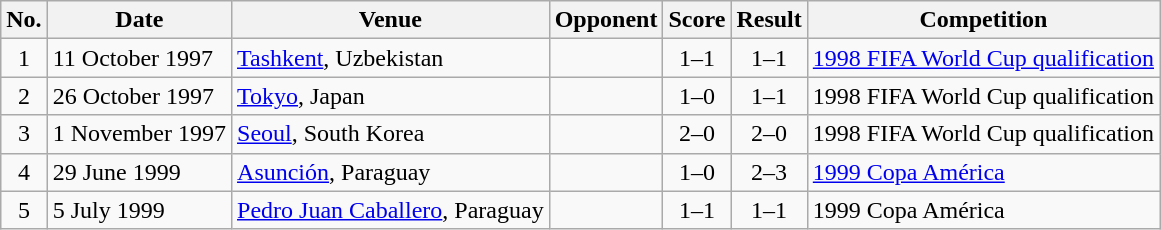<table class="wikitable sortable">
<tr>
<th scope="col">No.</th>
<th scope="col">Date</th>
<th scope="col">Venue</th>
<th scope="col">Opponent</th>
<th scope="col">Score</th>
<th scope="col">Result</th>
<th scope="col">Competition</th>
</tr>
<tr>
<td align="center">1</td>
<td>11 October 1997</td>
<td><a href='#'>Tashkent</a>, Uzbekistan</td>
<td></td>
<td align="center">1–1</td>
<td align="center">1–1</td>
<td><a href='#'>1998 FIFA World Cup qualification</a></td>
</tr>
<tr>
<td align="center">2</td>
<td>26 October 1997</td>
<td><a href='#'>Tokyo</a>, Japan</td>
<td></td>
<td align="center">1–0</td>
<td align="center">1–1</td>
<td>1998 FIFA World Cup qualification</td>
</tr>
<tr>
<td align="center">3</td>
<td>1 November 1997</td>
<td><a href='#'>Seoul</a>, South Korea</td>
<td></td>
<td align="center">2–0</td>
<td align="center">2–0</td>
<td>1998 FIFA World Cup qualification</td>
</tr>
<tr>
<td align="center">4</td>
<td>29 June 1999</td>
<td><a href='#'>Asunción</a>, Paraguay</td>
<td></td>
<td align="center">1–0</td>
<td align="center">2–3</td>
<td><a href='#'>1999 Copa América</a></td>
</tr>
<tr>
<td align="center">5</td>
<td>5 July 1999</td>
<td><a href='#'>Pedro Juan Caballero</a>, Paraguay</td>
<td></td>
<td align="center">1–1</td>
<td align="center">1–1</td>
<td>1999 Copa América</td>
</tr>
</table>
